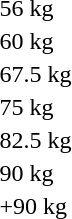<table>
<tr>
<td>56 kg<br></td>
<td></td>
<td></td>
<td></td>
</tr>
<tr>
<td>60 kg<br></td>
<td></td>
<td></td>
<td></td>
</tr>
<tr>
<td>67.5 kg<br></td>
<td></td>
<td></td>
<td></td>
</tr>
<tr>
<td>75 kg<br></td>
<td></td>
<td></td>
<td></td>
</tr>
<tr>
<td>82.5 kg<br></td>
<td></td>
<td></td>
<td></td>
</tr>
<tr>
<td>90 kg<br></td>
<td></td>
<td></td>
<td></td>
</tr>
<tr>
<td>+90 kg<br></td>
<td></td>
<td></td>
<td></td>
</tr>
</table>
